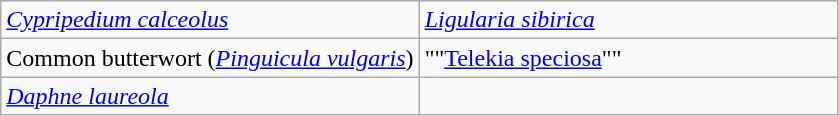<table class="wikitable">
<tr>
<td style="width:50%;"><em><a href='#'>Cypripedium calceolus</a></em></td>
<td style="width:50%;"><em><a href='#'>Ligularia sibirica</a></em></td>
</tr>
<tr>
<td>Common butterwort (<em><a href='#'>Pinguicula vulgaris</a></em>)</td>
<td>""<a href='#'>Telekia speciosa</a>""</td>
</tr>
<tr>
<td><em><a href='#'>Daphne laureola</a></em></td>
<td></td>
</tr>
</table>
